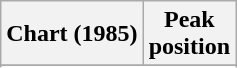<table class="wikitable sortable plainrowheaders" style="text-align:center">
<tr>
<th scope="col">Chart (1985)</th>
<th scope="col">Peak<br>position</th>
</tr>
<tr>
</tr>
<tr>
</tr>
</table>
